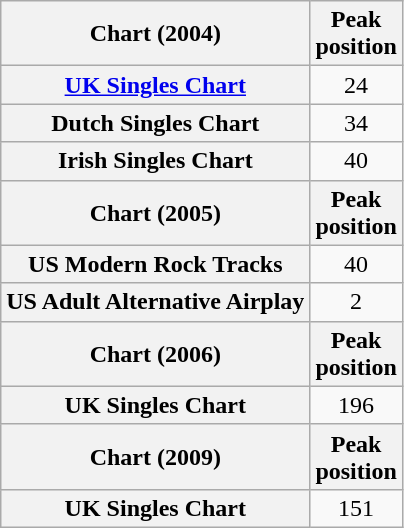<table class="wikitable sortable plainrowheaders">
<tr>
<th scope="col">Chart (2004)</th>
<th scope="col">Peak<br>position</th>
</tr>
<tr>
<th scope="row"><a href='#'>UK Singles Chart</a></th>
<td style="text-align:center;">24</td>
</tr>
<tr>
<th scope="row">Dutch Singles Chart</th>
<td style="text-align:center;">34</td>
</tr>
<tr>
<th scope="row">Irish Singles Chart</th>
<td style="text-align:center;">40</td>
</tr>
<tr>
<th scope="col">Chart (2005)</th>
<th scope="col">Peak<br>position</th>
</tr>
<tr>
<th scope="row">US Modern Rock Tracks</th>
<td style="text-align:center;">40</td>
</tr>
<tr>
<th scope="row">US Adult Alternative Airplay</th>
<td style="text-align:center;">2</td>
</tr>
<tr>
<th scope="col">Chart (2006)</th>
<th scope="col">Peak<br>position</th>
</tr>
<tr>
<th scope="row">UK Singles Chart</th>
<td style="text-align:center;">196</td>
</tr>
<tr>
<th scope="col">Chart (2009)</th>
<th scope="col">Peak<br>position</th>
</tr>
<tr>
<th scope="row">UK Singles Chart</th>
<td style="text-align:center;">151</td>
</tr>
</table>
